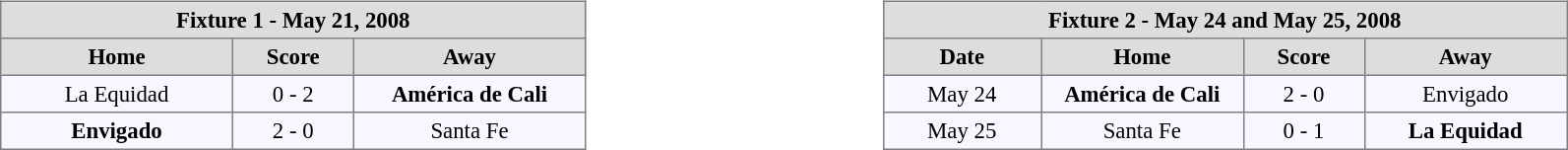<table width=100%>
<tr>
<td valign=top width=50% align=left><br><table align=center bgcolor="#f7f8ff" cellpadding="3" cellspacing="0" border="1" style="font-size: 95%; border: gray solid 1px; border-collapse: collapse;">
<tr align=center bgcolor=#DDDDDD style="color:black;">
<th colspan=3 align=center>Fixture 1 - May 21, 2008</th>
</tr>
<tr align=center bgcolor=#DDDDDD style="color:black;">
<th width="150">Home</th>
<th width="75">Score</th>
<th width="150">Away</th>
</tr>
<tr align=center>
<td>La Equidad</td>
<td>0 - 2</td>
<td><strong>América de Cali</strong></td>
</tr>
<tr align=center>
<td><strong>Envigado</strong></td>
<td>2 - 0</td>
<td>Santa Fe</td>
</tr>
</table>
</td>
<td valign=top width=50% align=left><br><table align=center bgcolor="#f7f8ff" cellpadding="3" cellspacing="0" border="1" style="font-size: 95%; border: gray solid 1px; border-collapse: collapse;">
<tr align=center bgcolor=#DDDDDD style="color:black;">
<th colspan=4 align=center>Fixture 2 - May 24 and May 25, 2008</th>
</tr>
<tr align=center bgcolor=#DDDDDD style="color:black;">
<th width="100">Date</th>
<th width="130">Home</th>
<th width="75">Score</th>
<th width="130">Away</th>
</tr>
<tr align=center>
<td>May 24</td>
<td><strong>América de Cali</strong></td>
<td>2 - 0</td>
<td>Envigado</td>
</tr>
<tr align=center>
<td rowspan="2" align=center>May 25</td>
<td>Santa Fe</td>
<td>0 - 1</td>
<td><strong>La Equidad</strong></td>
</tr>
</table>
</td>
</tr>
</table>
